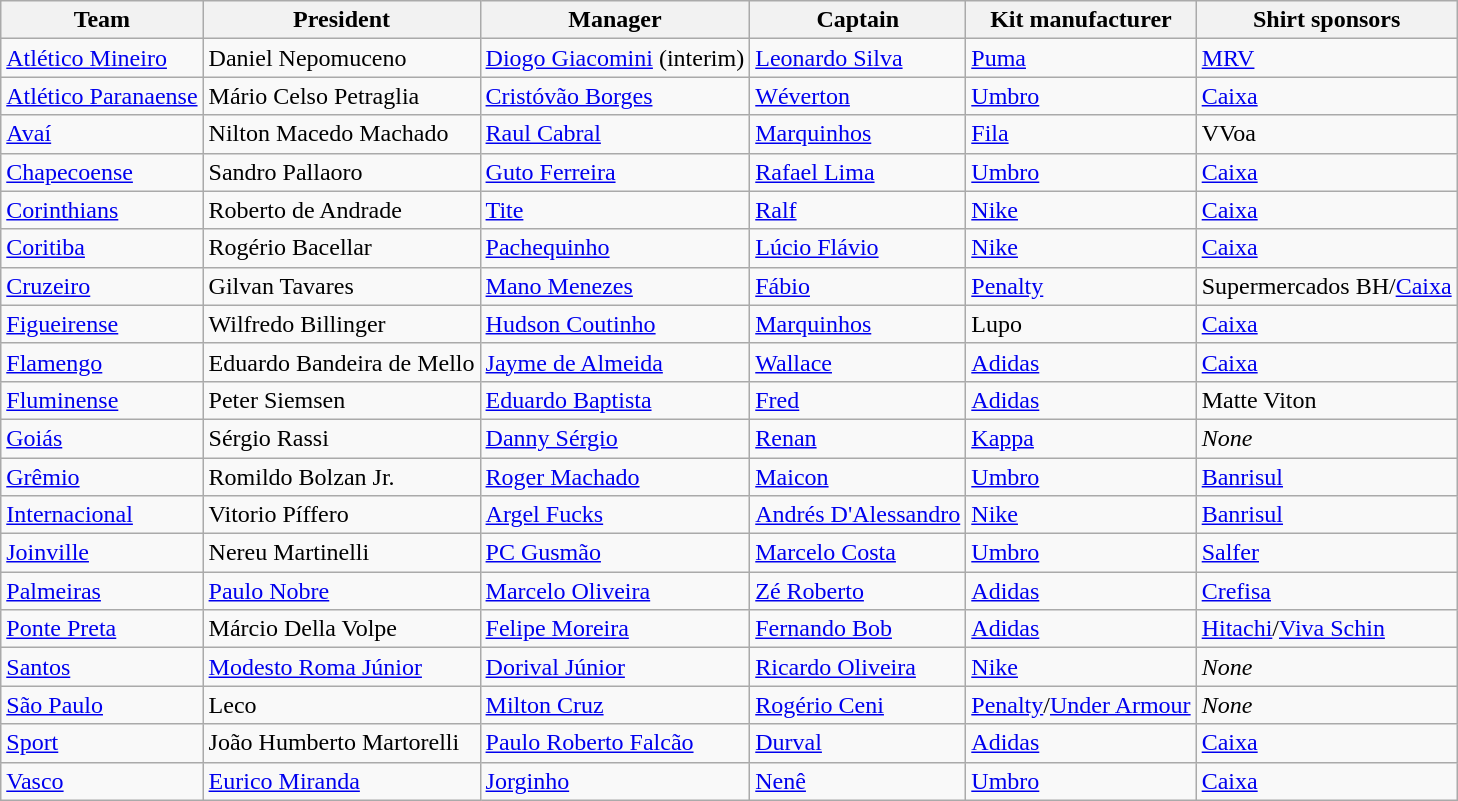<table class="wikitable sortable">
<tr>
<th>Team</th>
<th>President</th>
<th>Manager</th>
<th>Captain</th>
<th>Kit manufacturer</th>
<th>Shirt sponsors</th>
</tr>
<tr>
<td><a href='#'>Atlético Mineiro</a></td>
<td>Daniel Nepomuceno</td>
<td> <a href='#'>Diogo Giacomini</a> (interim)</td>
<td> <a href='#'>Leonardo Silva</a></td>
<td><a href='#'>Puma</a></td>
<td><a href='#'>MRV</a></td>
</tr>
<tr>
<td><a href='#'>Atlético Paranaense</a></td>
<td>Mário Celso Petraglia</td>
<td> <a href='#'>Cristóvão Borges</a></td>
<td> <a href='#'>Wéverton</a></td>
<td><a href='#'>Umbro</a></td>
<td><a href='#'>Caixa</a></td>
</tr>
<tr>
<td><a href='#'>Avaí</a></td>
<td>Nilton Macedo Machado</td>
<td> <a href='#'>Raul Cabral</a></td>
<td> <a href='#'>Marquinhos</a></td>
<td><a href='#'>Fila</a></td>
<td>VVoa</td>
</tr>
<tr>
<td><a href='#'>Chapecoense</a></td>
<td>Sandro Pallaoro</td>
<td> <a href='#'>Guto Ferreira</a></td>
<td> <a href='#'>Rafael Lima</a></td>
<td><a href='#'>Umbro</a></td>
<td><a href='#'>Caixa</a></td>
</tr>
<tr>
<td><a href='#'>Corinthians</a></td>
<td>Roberto de Andrade</td>
<td> <a href='#'>Tite</a></td>
<td> <a href='#'>Ralf</a></td>
<td><a href='#'>Nike</a></td>
<td><a href='#'>Caixa</a></td>
</tr>
<tr>
<td><a href='#'>Coritiba</a></td>
<td>Rogério Bacellar</td>
<td> <a href='#'>Pachequinho</a></td>
<td> <a href='#'>Lúcio Flávio</a></td>
<td><a href='#'>Nike</a></td>
<td><a href='#'>Caixa</a></td>
</tr>
<tr>
<td><a href='#'>Cruzeiro</a></td>
<td>Gilvan Tavares</td>
<td> <a href='#'>Mano Menezes</a></td>
<td> <a href='#'>Fábio</a></td>
<td><a href='#'>Penalty</a></td>
<td>Supermercados BH/<a href='#'>Caixa</a></td>
</tr>
<tr>
<td><a href='#'>Figueirense</a></td>
<td>Wilfredo Billinger</td>
<td> <a href='#'>Hudson Coutinho</a></td>
<td> <a href='#'>Marquinhos</a></td>
<td>Lupo</td>
<td><a href='#'>Caixa</a></td>
</tr>
<tr>
<td><a href='#'>Flamengo</a></td>
<td>Eduardo Bandeira de Mello</td>
<td> <a href='#'>Jayme de Almeida</a></td>
<td> <a href='#'>Wallace</a></td>
<td><a href='#'>Adidas</a></td>
<td><a href='#'>Caixa</a></td>
</tr>
<tr>
<td><a href='#'>Fluminense</a></td>
<td>Peter Siemsen</td>
<td> <a href='#'>Eduardo Baptista</a></td>
<td> <a href='#'>Fred</a></td>
<td><a href='#'>Adidas</a></td>
<td>Matte Viton</td>
</tr>
<tr>
<td><a href='#'>Goiás</a></td>
<td>Sérgio Rassi</td>
<td> <a href='#'>Danny Sérgio</a></td>
<td> <a href='#'>Renan</a></td>
<td><a href='#'>Kappa</a></td>
<td><em>None</em></td>
</tr>
<tr>
<td><a href='#'>Grêmio</a></td>
<td>Romildo Bolzan Jr.</td>
<td> <a href='#'>Roger Machado</a></td>
<td> <a href='#'>Maicon</a></td>
<td><a href='#'>Umbro</a></td>
<td><a href='#'>Banrisul</a></td>
</tr>
<tr>
<td><a href='#'>Internacional</a></td>
<td>Vitorio Píffero</td>
<td> <a href='#'>Argel Fucks</a></td>
<td> <a href='#'>Andrés D'Alessandro</a></td>
<td><a href='#'>Nike</a></td>
<td><a href='#'>Banrisul</a></td>
</tr>
<tr>
<td><a href='#'>Joinville</a></td>
<td>Nereu Martinelli</td>
<td> <a href='#'>PC Gusmão</a></td>
<td> <a href='#'>Marcelo Costa</a></td>
<td><a href='#'>Umbro</a></td>
<td><a href='#'>Salfer</a></td>
</tr>
<tr>
<td><a href='#'>Palmeiras</a></td>
<td><a href='#'>Paulo Nobre</a></td>
<td> <a href='#'>Marcelo Oliveira</a></td>
<td> <a href='#'>Zé Roberto</a></td>
<td><a href='#'>Adidas</a></td>
<td><a href='#'>Crefisa</a></td>
</tr>
<tr>
<td><a href='#'>Ponte Preta</a></td>
<td>Márcio Della Volpe</td>
<td> <a href='#'>Felipe Moreira</a></td>
<td> <a href='#'>Fernando Bob</a></td>
<td><a href='#'>Adidas</a></td>
<td><a href='#'>Hitachi</a>/<a href='#'>Viva Schin</a></td>
</tr>
<tr>
<td><a href='#'>Santos</a></td>
<td><a href='#'>Modesto Roma Júnior</a></td>
<td> <a href='#'>Dorival Júnior</a></td>
<td> <a href='#'>Ricardo Oliveira</a></td>
<td><a href='#'>Nike</a></td>
<td><em>None</em></td>
</tr>
<tr>
<td><a href='#'>São Paulo</a></td>
<td>Leco</td>
<td> <a href='#'>Milton Cruz</a></td>
<td> <a href='#'>Rogério Ceni</a></td>
<td><a href='#'>Penalty</a>/<a href='#'>Under Armour</a></td>
<td><em>None</em></td>
</tr>
<tr>
<td><a href='#'>Sport</a></td>
<td>João Humberto Martorelli</td>
<td> <a href='#'>Paulo Roberto Falcão</a></td>
<td> <a href='#'>Durval</a></td>
<td><a href='#'>Adidas</a></td>
<td><a href='#'>Caixa</a></td>
</tr>
<tr>
<td><a href='#'>Vasco</a></td>
<td><a href='#'>Eurico Miranda</a></td>
<td> <a href='#'>Jorginho</a></td>
<td> <a href='#'>Nenê</a></td>
<td><a href='#'>Umbro</a></td>
<td><a href='#'>Caixa</a></td>
</tr>
</table>
